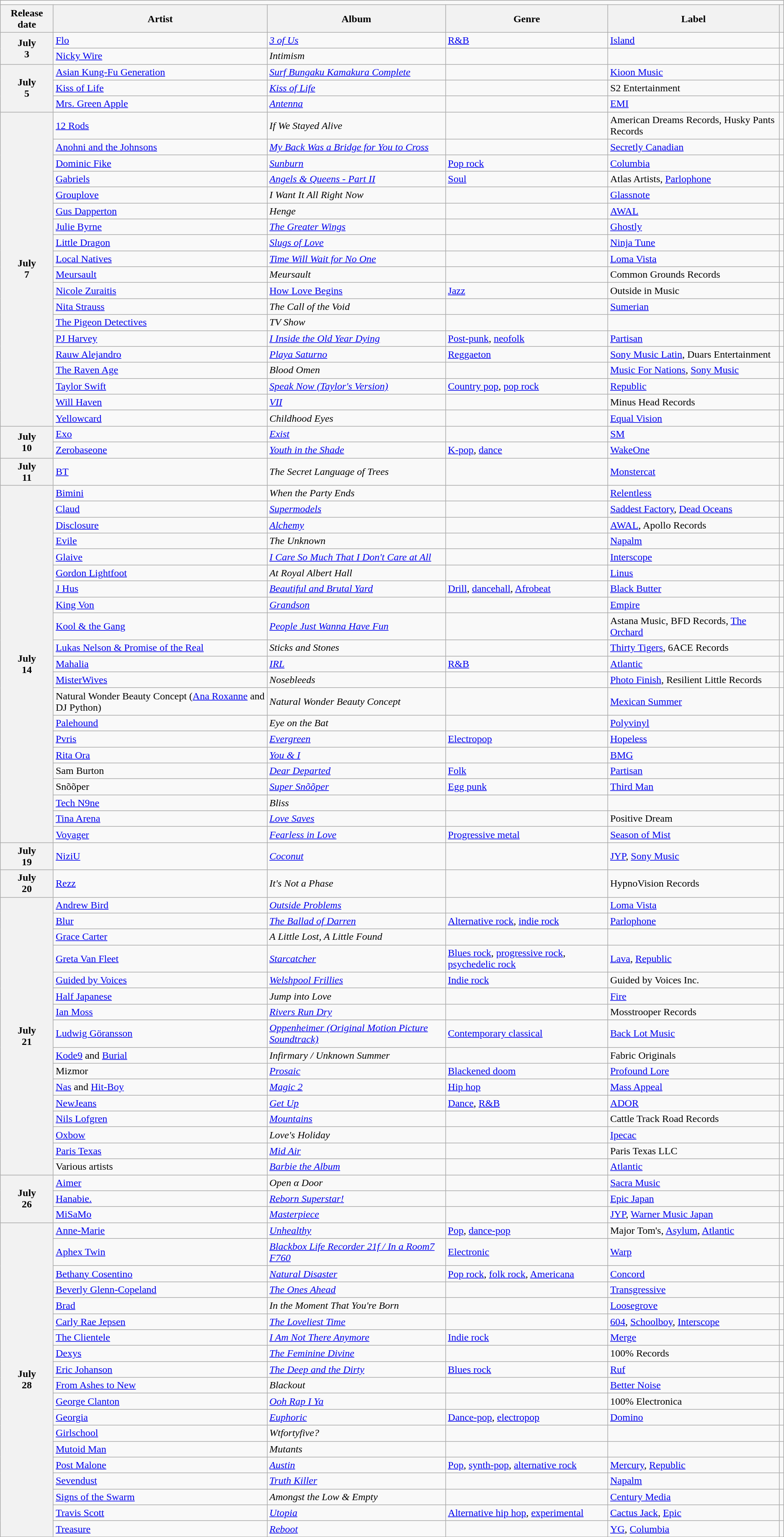<table class="wikitable plainrowheaders">
<tr>
<td colspan="6" style="text-align:center;"></td>
</tr>
<tr>
<th scope="col">Release date</th>
<th scope="col">Artist</th>
<th scope="col">Album</th>
<th scope="col">Genre</th>
<th scope="col">Label</th>
<th scope="col"></th>
</tr>
<tr>
<th scope="row" rowspan="2" style="text-align:center;">July<br>3</th>
<td><a href='#'>Flo</a></td>
<td><em><a href='#'>3 of Us</a></em></td>
<td><a href='#'>R&B</a></td>
<td><a href='#'>Island</a></td>
<td></td>
</tr>
<tr>
<td><a href='#'>Nicky Wire</a></td>
<td><em>Intimism</em></td>
<td></td>
<td></td>
<td></td>
</tr>
<tr>
<th scope="row" rowspan="3" style="text-align:center;">July<br>5</th>
<td><a href='#'>Asian Kung-Fu Generation</a></td>
<td><em><a href='#'>Surf Bungaku Kamakura Complete</a></em></td>
<td></td>
<td><a href='#'>Kioon Music</a></td>
<td></td>
</tr>
<tr>
<td><a href='#'>Kiss of Life</a></td>
<td><em><a href='#'>Kiss of Life</a></em></td>
<td></td>
<td>S2 Entertainment</td>
<td></td>
</tr>
<tr>
<td><a href='#'>Mrs. Green Apple</a></td>
<td><em><a href='#'>Antenna</a></em></td>
<td></td>
<td><a href='#'>EMI</a></td>
<td></td>
</tr>
<tr>
<th scope="row" rowspan="19" style="text-align:center;">July<br>7</th>
<td><a href='#'>12 Rods</a></td>
<td><em>If We Stayed Alive</em></td>
<td></td>
<td>American Dreams Records, Husky Pants Records</td>
<td></td>
</tr>
<tr>
<td><a href='#'>Anohni and the Johnsons</a></td>
<td><em><a href='#'>My Back Was a Bridge for You to Cross</a></em></td>
<td></td>
<td><a href='#'>Secretly Canadian</a></td>
<td></td>
</tr>
<tr>
<td><a href='#'>Dominic Fike</a></td>
<td><em><a href='#'>Sunburn</a></em></td>
<td><a href='#'>Pop rock</a></td>
<td><a href='#'>Columbia</a></td>
<td></td>
</tr>
<tr>
<td><a href='#'>Gabriels</a></td>
<td><em><a href='#'>Angels & Queens - Part II</a></em></td>
<td><a href='#'>Soul</a></td>
<td>Atlas Artists, <a href='#'>Parlophone</a></td>
<td></td>
</tr>
<tr>
<td><a href='#'>Grouplove</a></td>
<td><em>I Want It All Right Now</em></td>
<td></td>
<td><a href='#'>Glassnote</a></td>
<td></td>
</tr>
<tr>
<td><a href='#'>Gus Dapperton</a></td>
<td><em>Henge</em></td>
<td></td>
<td><a href='#'>AWAL</a></td>
<td></td>
</tr>
<tr>
<td><a href='#'>Julie Byrne</a></td>
<td><em><a href='#'>The Greater Wings</a></em></td>
<td></td>
<td><a href='#'>Ghostly</a></td>
<td></td>
</tr>
<tr>
<td><a href='#'>Little Dragon</a></td>
<td><em><a href='#'>Slugs of Love</a></em></td>
<td></td>
<td><a href='#'>Ninja Tune</a></td>
<td></td>
</tr>
<tr>
<td><a href='#'>Local Natives</a></td>
<td><em><a href='#'>Time Will Wait for No One</a></em></td>
<td></td>
<td><a href='#'>Loma Vista</a></td>
<td></td>
</tr>
<tr>
<td><a href='#'>Meursault</a></td>
<td><em>Meursault</em></td>
<td></td>
<td>Common Grounds Records</td>
<td></td>
</tr>
<tr>
<td><a href='#'>Nicole Zuraitis</a></td>
<td><a href='#'>How Love Begins</a></td>
<td><a href='#'>Jazz</a></td>
<td>Outside in Music</td>
<td></td>
</tr>
<tr>
<td><a href='#'>Nita Strauss</a></td>
<td><em>The Call of the Void</em></td>
<td></td>
<td><a href='#'>Sumerian</a></td>
<td></td>
</tr>
<tr>
<td><a href='#'>The Pigeon Detectives</a></td>
<td><em>TV Show</em></td>
<td></td>
<td></td>
<td></td>
</tr>
<tr>
<td><a href='#'>PJ Harvey</a></td>
<td><em><a href='#'>I Inside the Old Year Dying</a></em></td>
<td><a href='#'>Post-punk</a>, <a href='#'>neofolk</a></td>
<td><a href='#'>Partisan</a></td>
<td></td>
</tr>
<tr>
<td><a href='#'>Rauw Alejandro</a></td>
<td><em><a href='#'>Playa Saturno</a></em></td>
<td><a href='#'>Reggaeton</a></td>
<td><a href='#'>Sony Music Latin</a>, Duars Entertainment</td>
<td></td>
</tr>
<tr>
<td><a href='#'>The Raven Age</a></td>
<td><em>Blood Omen</em></td>
<td></td>
<td><a href='#'>Music For Nations</a>, <a href='#'>Sony Music</a></td>
<td></td>
</tr>
<tr>
<td><a href='#'>Taylor Swift</a></td>
<td><em><a href='#'>Speak Now (Taylor's Version)</a></em></td>
<td><a href='#'>Country pop</a>, <a href='#'>pop rock</a></td>
<td><a href='#'>Republic</a></td>
<td></td>
</tr>
<tr>
<td><a href='#'>Will Haven</a></td>
<td><em><a href='#'>VII</a></em></td>
<td></td>
<td>Minus Head Records</td>
<td></td>
</tr>
<tr>
<td><a href='#'>Yellowcard</a></td>
<td><em>Childhood Eyes</em></td>
<td></td>
<td><a href='#'>Equal Vision</a></td>
<td></td>
</tr>
<tr>
<th scope="row" rowspan="2" style="text-align:center;">July<br>10</th>
<td><a href='#'>Exo</a></td>
<td><em><a href='#'>Exist</a></em></td>
<td></td>
<td><a href='#'>SM</a></td>
<td></td>
</tr>
<tr>
<td><a href='#'>Zerobaseone</a></td>
<td><em><a href='#'>Youth in the Shade</a></em></td>
<td><a href='#'>K-pop</a>, <a href='#'>dance</a></td>
<td><a href='#'>WakeOne</a></td>
<td></td>
</tr>
<tr>
<th scope="row" style="text-align:center;">July<br>11</th>
<td><a href='#'>BT</a></td>
<td><em>The Secret Language of Trees</em></td>
<td></td>
<td><a href='#'>Monstercat</a></td>
<td></td>
</tr>
<tr>
<th scope="row" rowspan="21" style="text-align:center;">July<br>14</th>
<td><a href='#'>Bimini</a></td>
<td><em>When the Party Ends</em></td>
<td></td>
<td><a href='#'>Relentless</a></td>
<td></td>
</tr>
<tr>
<td><a href='#'>Claud</a></td>
<td><em><a href='#'>Supermodels</a></em></td>
<td></td>
<td><a href='#'>Saddest Factory</a>, <a href='#'>Dead Oceans</a></td>
<td></td>
</tr>
<tr>
<td><a href='#'>Disclosure</a></td>
<td><em><a href='#'>Alchemy</a></em></td>
<td></td>
<td><a href='#'>AWAL</a>, Apollo Records</td>
<td></td>
</tr>
<tr>
<td><a href='#'>Evile</a></td>
<td><em>The Unknown</em></td>
<td></td>
<td><a href='#'>Napalm</a></td>
<td></td>
</tr>
<tr>
<td><a href='#'>Glaive</a></td>
<td><em><a href='#'>I Care So Much That I Don't Care at All</a></em></td>
<td></td>
<td><a href='#'>Interscope</a></td>
<td></td>
</tr>
<tr>
<td><a href='#'>Gordon Lightfoot</a></td>
<td><em>At Royal Albert Hall</em></td>
<td></td>
<td><a href='#'>Linus</a></td>
<td></td>
</tr>
<tr>
<td><a href='#'>J Hus</a></td>
<td><em><a href='#'>Beautiful and Brutal Yard</a></em></td>
<td><a href='#'>Drill</a>, <a href='#'>dancehall</a>, <a href='#'>Afrobeat</a></td>
<td><a href='#'>Black Butter</a></td>
<td></td>
</tr>
<tr>
<td><a href='#'>King Von</a></td>
<td><em><a href='#'>Grandson</a></em></td>
<td></td>
<td><a href='#'>Empire</a></td>
<td></td>
</tr>
<tr>
<td><a href='#'>Kool & the Gang</a></td>
<td><em><a href='#'>People Just Wanna Have Fun</a></em></td>
<td></td>
<td>Astana Music, BFD Records, <a href='#'>The Orchard</a></td>
<td></td>
</tr>
<tr>
<td><a href='#'>Lukas Nelson & Promise of the Real</a></td>
<td><em>Sticks and Stones</em></td>
<td></td>
<td><a href='#'>Thirty Tigers</a>, 6ACE Records</td>
<td></td>
</tr>
<tr>
<td><a href='#'>Mahalia</a></td>
<td><em><a href='#'>IRL</a></em></td>
<td><a href='#'>R&B</a></td>
<td><a href='#'>Atlantic</a></td>
<td></td>
</tr>
<tr>
<td><a href='#'>MisterWives</a></td>
<td><em>Nosebleeds</em></td>
<td></td>
<td><a href='#'>Photo Finish</a>, Resilient Little Records</td>
<td></td>
</tr>
<tr>
<td>Natural Wonder Beauty Concept (<a href='#'>Ana Roxanne</a> and DJ Python)</td>
<td><em>Natural Wonder Beauty Concept</em></td>
<td></td>
<td><a href='#'>Mexican Summer</a></td>
<td></td>
</tr>
<tr>
<td><a href='#'>Palehound</a></td>
<td><em>Eye on the Bat</em></td>
<td></td>
<td><a href='#'>Polyvinyl</a></td>
<td></td>
</tr>
<tr>
<td><a href='#'>Pvris</a></td>
<td><em><a href='#'>Evergreen</a></em></td>
<td><a href='#'>Electropop</a></td>
<td><a href='#'>Hopeless</a></td>
<td></td>
</tr>
<tr>
<td><a href='#'>Rita Ora</a></td>
<td><em><a href='#'>You & I</a></em></td>
<td></td>
<td><a href='#'>BMG</a></td>
<td></td>
</tr>
<tr>
<td>Sam Burton</td>
<td><em><a href='#'>Dear Departed</a></em></td>
<td><a href='#'>Folk</a></td>
<td><a href='#'>Partisan</a></td>
<td></td>
</tr>
<tr>
<td>Snõõper</td>
<td><em><a href='#'>Super Snõõper</a></em></td>
<td><a href='#'>Egg punk</a></td>
<td><a href='#'>Third Man</a></td>
<td></td>
</tr>
<tr>
<td><a href='#'>Tech N9ne</a></td>
<td><em>Bliss</em></td>
<td></td>
<td></td>
<td></td>
</tr>
<tr>
<td><a href='#'>Tina Arena</a></td>
<td><em><a href='#'>Love Saves</a></em></td>
<td></td>
<td>Positive Dream</td>
<td></td>
</tr>
<tr>
<td><a href='#'>Voyager</a></td>
<td><em><a href='#'>Fearless in Love</a></em></td>
<td><a href='#'>Progressive metal</a></td>
<td><a href='#'>Season of Mist</a></td>
<td></td>
</tr>
<tr>
<th scope="row" style="text-align:center;">July<br>19</th>
<td><a href='#'>NiziU</a></td>
<td><em><a href='#'>Coconut</a></em></td>
<td></td>
<td><a href='#'>JYP</a>, <a href='#'>Sony Music</a></td>
<td></td>
</tr>
<tr>
<th scope="row" style="text-align:center;">July<br>20</th>
<td><a href='#'>Rezz</a></td>
<td><em>It's Not a Phase</em></td>
<td></td>
<td>HypnoVision Records</td>
<td></td>
</tr>
<tr>
<th scope="row" rowspan="16" style="text-align:center;">July<br>21</th>
<td><a href='#'>Andrew Bird</a></td>
<td><em><a href='#'>Outside Problems</a></em></td>
<td></td>
<td><a href='#'>Loma Vista</a></td>
<td></td>
</tr>
<tr>
<td><a href='#'>Blur</a></td>
<td><em><a href='#'>The Ballad of Darren</a></em></td>
<td><a href='#'>Alternative rock</a>, <a href='#'>indie rock</a></td>
<td><a href='#'>Parlophone</a></td>
<td></td>
</tr>
<tr>
<td><a href='#'>Grace Carter</a></td>
<td><em>A Little Lost, A Little Found</em></td>
<td></td>
<td></td>
<td></td>
</tr>
<tr>
<td><a href='#'>Greta Van Fleet</a></td>
<td><em><a href='#'>Starcatcher</a></em></td>
<td><a href='#'>Blues rock</a>, <a href='#'>progressive rock</a>, <a href='#'>psychedelic rock</a></td>
<td><a href='#'>Lava</a>, <a href='#'>Republic</a></td>
<td></td>
</tr>
<tr>
<td><a href='#'>Guided by Voices</a></td>
<td><em><a href='#'>Welshpool Frillies</a></em></td>
<td><a href='#'>Indie rock</a></td>
<td>Guided by Voices Inc.</td>
<td></td>
</tr>
<tr>
<td><a href='#'>Half Japanese</a></td>
<td><em>Jump into Love</em></td>
<td></td>
<td><a href='#'>Fire</a></td>
<td></td>
</tr>
<tr>
<td><a href='#'>Ian Moss</a></td>
<td><em><a href='#'>Rivers Run Dry</a></em></td>
<td></td>
<td>Mosstrooper Records</td>
<td></td>
</tr>
<tr>
<td><a href='#'>Ludwig Göransson</a></td>
<td><em><a href='#'>Oppenheimer (Original Motion Picture Soundtrack)</a></em></td>
<td><a href='#'>Contemporary classical</a></td>
<td><a href='#'>Back Lot Music</a></td>
<td></td>
</tr>
<tr>
<td><a href='#'>Kode9</a> and <a href='#'>Burial</a></td>
<td><em>Infirmary / Unknown Summer</em></td>
<td></td>
<td>Fabric Originals</td>
<td></td>
</tr>
<tr>
<td>Mizmor</td>
<td><em><a href='#'>Prosaic</a></em></td>
<td><a href='#'>Blackened doom</a></td>
<td><a href='#'>Profound Lore</a></td>
<td></td>
</tr>
<tr>
<td><a href='#'>Nas</a> and <a href='#'>Hit-Boy</a></td>
<td><em><a href='#'>Magic 2</a></em></td>
<td><a href='#'>Hip hop</a></td>
<td><a href='#'>Mass Appeal</a></td>
<td></td>
</tr>
<tr>
<td><a href='#'>NewJeans</a></td>
<td><em><a href='#'>Get Up</a></em></td>
<td><a href='#'>Dance</a>, <a href='#'>R&B</a></td>
<td><a href='#'>ADOR</a></td>
<td></td>
</tr>
<tr>
<td><a href='#'>Nils Lofgren</a></td>
<td><em><a href='#'>Mountains</a></em></td>
<td></td>
<td>Cattle Track Road Records</td>
<td></td>
</tr>
<tr>
<td><a href='#'>Oxbow</a></td>
<td><em>Love's Holiday</em></td>
<td></td>
<td><a href='#'>Ipecac</a></td>
<td></td>
</tr>
<tr>
<td><a href='#'>Paris Texas</a></td>
<td><em><a href='#'>Mid Air</a></em></td>
<td></td>
<td>Paris Texas LLC</td>
<td></td>
</tr>
<tr>
<td>Various artists</td>
<td><em><a href='#'>Barbie the Album</a></em></td>
<td></td>
<td><a href='#'>Atlantic</a></td>
<td></td>
</tr>
<tr>
<th scope="row" rowspan="3" style="text-align:center;">July<br>26</th>
<td><a href='#'>Aimer</a></td>
<td><em>Open α Door</em></td>
<td></td>
<td><a href='#'>Sacra Music</a></td>
<td></td>
</tr>
<tr>
<td><a href='#'>Hanabie.</a></td>
<td><em><a href='#'>Reborn Superstar!</a></em></td>
<td></td>
<td><a href='#'>Epic Japan</a></td>
<td></td>
</tr>
<tr>
<td><a href='#'>MiSaMo</a></td>
<td><em><a href='#'>Masterpiece</a></em></td>
<td></td>
<td><a href='#'>JYP</a>, <a href='#'>Warner Music Japan</a></td>
<td></td>
</tr>
<tr>
<th scope="row" rowspan="19" style="text-align:center;">July<br>28</th>
<td><a href='#'>Anne-Marie</a></td>
<td><em><a href='#'>Unhealthy</a></em></td>
<td><a href='#'>Pop</a>, <a href='#'>dance-pop</a></td>
<td>Major Tom's, <a href='#'>Asylum</a>, <a href='#'>Atlantic</a></td>
<td></td>
</tr>
<tr>
<td><a href='#'>Aphex Twin</a></td>
<td><em><a href='#'>Blackbox Life Recorder 21f / In a Room7 F760</a></em></td>
<td><a href='#'>Electronic</a></td>
<td><a href='#'>Warp</a></td>
<td></td>
</tr>
<tr>
<td><a href='#'>Bethany Cosentino</a></td>
<td><em><a href='#'>Natural Disaster</a></em></td>
<td><a href='#'>Pop rock</a>, <a href='#'>folk rock</a>, <a href='#'>Americana</a></td>
<td><a href='#'>Concord</a></td>
<td></td>
</tr>
<tr>
<td><a href='#'>Beverly Glenn-Copeland</a></td>
<td><em><a href='#'>The Ones Ahead</a></em></td>
<td></td>
<td><a href='#'>Transgressive</a></td>
<td></td>
</tr>
<tr>
<td><a href='#'>Brad</a></td>
<td><em>In the Moment That You're Born</em></td>
<td></td>
<td><a href='#'>Loosegrove</a></td>
<td></td>
</tr>
<tr>
<td><a href='#'>Carly Rae Jepsen</a></td>
<td><em><a href='#'>The Loveliest Time</a></em></td>
<td></td>
<td><a href='#'>604</a>, <a href='#'>Schoolboy</a>, <a href='#'>Interscope</a></td>
<td></td>
</tr>
<tr>
<td><a href='#'>The Clientele</a></td>
<td><em><a href='#'>I Am Not There Anymore</a></em></td>
<td><a href='#'>Indie rock</a></td>
<td><a href='#'>Merge</a></td>
<td></td>
</tr>
<tr>
<td><a href='#'>Dexys</a></td>
<td><em><a href='#'>The Feminine Divine</a></em></td>
<td></td>
<td>100% Records</td>
<td></td>
</tr>
<tr>
<td><a href='#'>Eric Johanson</a></td>
<td><em><a href='#'>The Deep and the Dirty</a></em></td>
<td><a href='#'>Blues rock</a></td>
<td><a href='#'>Ruf</a></td>
<td></td>
</tr>
<tr>
<td><a href='#'>From Ashes to New</a></td>
<td><em>Blackout</em></td>
<td></td>
<td><a href='#'>Better Noise</a></td>
<td></td>
</tr>
<tr>
<td><a href='#'>George Clanton</a></td>
<td><em><a href='#'>Ooh Rap I Ya</a></em></td>
<td></td>
<td>100% Electronica</td>
<td></td>
</tr>
<tr>
<td><a href='#'>Georgia</a></td>
<td><em><a href='#'>Euphoric</a></em></td>
<td><a href='#'>Dance-pop</a>, <a href='#'>electropop</a></td>
<td><a href='#'>Domino</a></td>
<td></td>
</tr>
<tr>
<td><a href='#'>Girlschool</a></td>
<td><em>Wtfortyfive?</em></td>
<td></td>
<td></td>
<td></td>
</tr>
<tr>
<td><a href='#'>Mutoid Man</a></td>
<td><em>Mutants</em></td>
<td></td>
<td></td>
<td></td>
</tr>
<tr>
<td><a href='#'>Post Malone</a></td>
<td><em><a href='#'>Austin</a></em></td>
<td><a href='#'>Pop</a>, <a href='#'>synth-pop</a>, <a href='#'>alternative rock</a></td>
<td><a href='#'>Mercury</a>, <a href='#'>Republic</a></td>
<td></td>
</tr>
<tr>
<td><a href='#'>Sevendust</a></td>
<td><em><a href='#'>Truth Killer</a></em></td>
<td></td>
<td><a href='#'>Napalm</a></td>
<td></td>
</tr>
<tr>
<td><a href='#'>Signs of the Swarm</a></td>
<td><em>Amongst the Low & Empty</em></td>
<td></td>
<td><a href='#'>Century Media</a></td>
<td></td>
</tr>
<tr>
<td><a href='#'>Travis Scott</a></td>
<td><em><a href='#'>Utopia</a></em></td>
<td><a href='#'>Alternative hip hop</a>, <a href='#'>experimental</a></td>
<td><a href='#'>Cactus Jack</a>, <a href='#'>Epic</a></td>
<td></td>
</tr>
<tr>
<td><a href='#'>Treasure</a></td>
<td><em><a href='#'>Reboot</a></em></td>
<td></td>
<td><a href='#'>YG</a>, <a href='#'>Columbia</a></td>
<td></td>
</tr>
</table>
